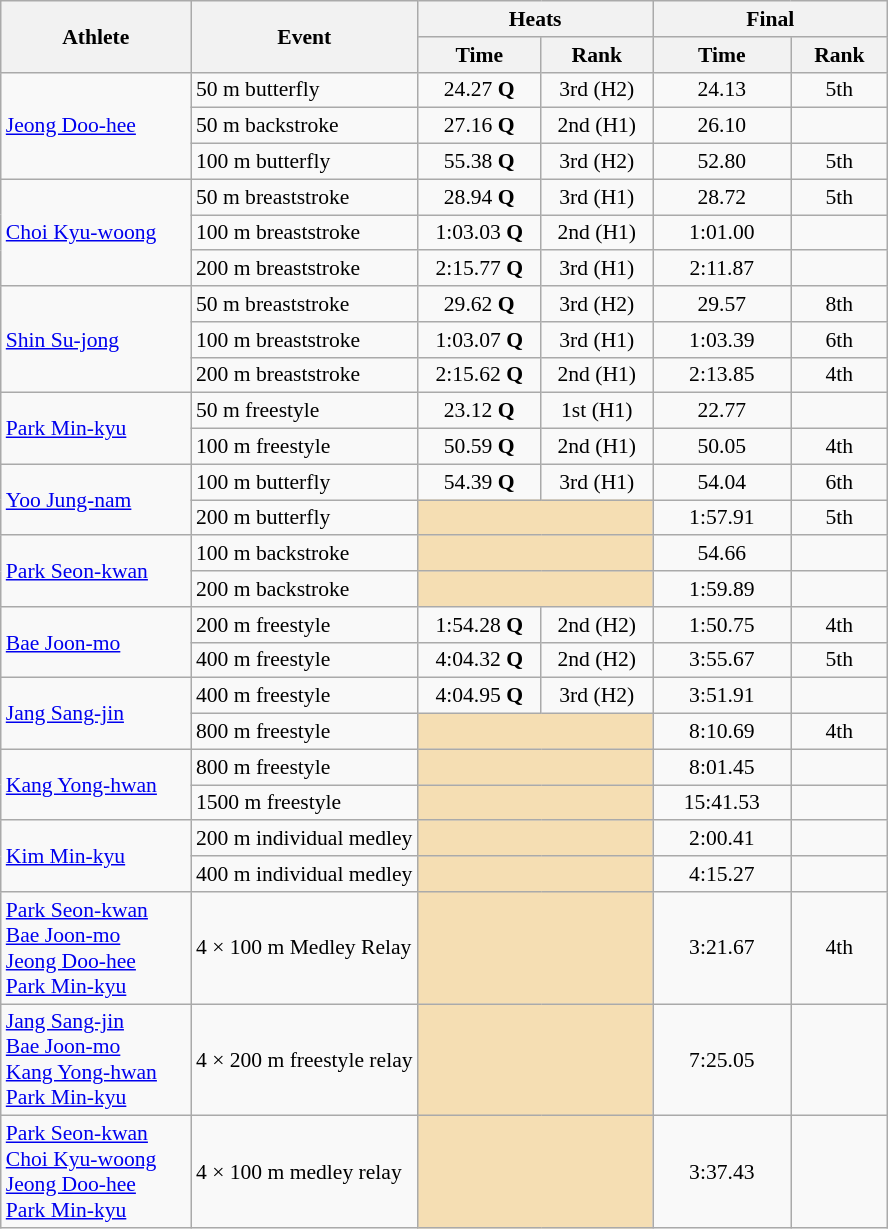<table class="wikitable" style="font-size:90%; text-align:center;">
<tr>
<th rowspan="2" width="120">Athlete</th>
<th rowspan="2">Event</th>
<th colspan="2" width="150">Heats</th>
<th colspan="2" width="150">Final</th>
</tr>
<tr>
<th>Time</th>
<th>Rank</th>
<th>Time</th>
<th>Rank</th>
</tr>
<tr>
<td rowspan=3 align=left><a href='#'>Jeong Doo-hee</a></td>
<td align=left>50 m butterfly</td>
<td>24.27 <strong>Q</strong></td>
<td>3rd (H2)</td>
<td>24.13</td>
<td>5th</td>
</tr>
<tr>
<td align=left>50 m backstroke</td>
<td>27.16 <strong>Q</strong></td>
<td>2nd (H1)</td>
<td>26.10</td>
<td></td>
</tr>
<tr>
<td align=left>100 m butterfly</td>
<td>55.38 <strong>Q</strong></td>
<td>3rd (H2)</td>
<td>52.80</td>
<td>5th</td>
</tr>
<tr>
<td rowspan=3 align=left><a href='#'>Choi Kyu-woong</a></td>
<td align=left>50 m breaststroke</td>
<td>28.94 <strong>Q</strong></td>
<td>3rd (H1)</td>
<td>28.72</td>
<td>5th</td>
</tr>
<tr>
<td align=left>100 m breaststroke</td>
<td>1:03.03 <strong>Q</strong></td>
<td>2nd (H1)</td>
<td>1:01.00</td>
<td></td>
</tr>
<tr>
<td align=left>200 m breaststroke</td>
<td>2:15.77 <strong>Q</strong></td>
<td>3rd (H1)</td>
<td>2:11.87</td>
<td></td>
</tr>
<tr>
<td rowspan=3 align=left><a href='#'>Shin Su-jong</a></td>
<td align=left>50 m breaststroke</td>
<td>29.62 <strong>Q</strong></td>
<td>3rd (H2)</td>
<td>29.57</td>
<td>8th</td>
</tr>
<tr>
<td align=left>100 m breaststroke</td>
<td>1:03.07 <strong>Q</strong></td>
<td>3rd (H1)</td>
<td>1:03.39</td>
<td>6th</td>
</tr>
<tr>
<td align=left>200 m breaststroke</td>
<td>2:15.62 <strong>Q</strong></td>
<td>2nd (H1)</td>
<td>2:13.85</td>
<td>4th</td>
</tr>
<tr>
<td rowspan=2 align=left><a href='#'>Park Min-kyu</a></td>
<td align=left>50 m freestyle</td>
<td>23.12 <strong>Q</strong></td>
<td>1st (H1)</td>
<td>22.77</td>
<td></td>
</tr>
<tr>
<td align=left>100 m freestyle</td>
<td>50.59 <strong>Q</strong></td>
<td>2nd (H1)</td>
<td>50.05</td>
<td>4th</td>
</tr>
<tr>
<td rowspan=2 align=left><a href='#'>Yoo Jung-nam</a></td>
<td align=left>100 m butterfly</td>
<td>54.39 <strong>Q</strong></td>
<td>3rd (H1)</td>
<td>54.04</td>
<td>6th</td>
</tr>
<tr>
<td align=left>200 m butterfly</td>
<td colspan=2 bgcolor=wheat></td>
<td>1:57.91</td>
<td>5th</td>
</tr>
<tr>
<td rowspan=2 align=left><a href='#'>Park Seon-kwan</a></td>
<td align=left>100 m backstroke</td>
<td colspan=2 bgcolor=wheat></td>
<td>54.66</td>
<td></td>
</tr>
<tr>
<td align=left>200 m backstroke</td>
<td colspan=2 bgcolor=wheat></td>
<td>1:59.89</td>
<td></td>
</tr>
<tr>
<td rowspan=2 align=left><a href='#'>Bae Joon-mo</a></td>
<td align=left>200 m freestyle</td>
<td>1:54.28 <strong>Q</strong></td>
<td>2nd (H2)</td>
<td>1:50.75</td>
<td>4th</td>
</tr>
<tr>
<td align=left>400 m freestyle</td>
<td>4:04.32 <strong>Q</strong></td>
<td>2nd (H2)</td>
<td>3:55.67</td>
<td>5th</td>
</tr>
<tr>
<td rowspan=2 align=left><a href='#'>Jang Sang-jin</a></td>
<td align=left>400 m freestyle</td>
<td>4:04.95 <strong>Q</strong></td>
<td>3rd (H2)</td>
<td>3:51.91</td>
<td></td>
</tr>
<tr>
<td align=left>800 m freestyle</td>
<td colspan=2 bgcolor=wheat></td>
<td>8:10.69</td>
<td>4th</td>
</tr>
<tr>
<td rowspan=2 align=left><a href='#'>Kang Yong-hwan</a></td>
<td align=left>800 m freestyle</td>
<td colspan=2 bgcolor=wheat></td>
<td>8:01.45</td>
<td></td>
</tr>
<tr>
<td align=left>1500 m freestyle</td>
<td colspan=2 bgcolor=wheat></td>
<td>15:41.53</td>
<td></td>
</tr>
<tr>
<td rowspan=2 align=left><a href='#'>Kim Min-kyu</a></td>
<td align=left>200 m individual medley</td>
<td colspan=2 bgcolor=wheat></td>
<td>2:00.41</td>
<td></td>
</tr>
<tr>
<td align=left>400 m individual medley</td>
<td colspan=2 bgcolor=wheat></td>
<td>4:15.27</td>
<td></td>
</tr>
<tr>
<td align=left><a href='#'>Park Seon-kwan</a><br><a href='#'>Bae Joon-mo</a><br><a href='#'>Jeong Doo-hee</a><br><a href='#'>Park Min-kyu</a></td>
<td align=left>4 × 100 m Medley Relay</td>
<td colspan=2 bgcolor=wheat></td>
<td>3:21.67</td>
<td>4th</td>
</tr>
<tr>
<td align=left><a href='#'>Jang Sang-jin</a><br><a href='#'>Bae Joon-mo</a><br><a href='#'>Kang Yong-hwan</a><br><a href='#'>Park Min-kyu</a></td>
<td align=left>4 × 200 m freestyle relay</td>
<td colspan=2 bgcolor=wheat></td>
<td>7:25.05</td>
<td></td>
</tr>
<tr>
<td align=left><a href='#'>Park Seon-kwan</a><br><a href='#'>Choi Kyu-woong</a><br><a href='#'>Jeong Doo-hee</a><br><a href='#'>Park Min-kyu</a></td>
<td align=left>4 × 100 m medley relay</td>
<td colspan=2 bgcolor=wheat></td>
<td>3:37.43</td>
<td></td>
</tr>
</table>
